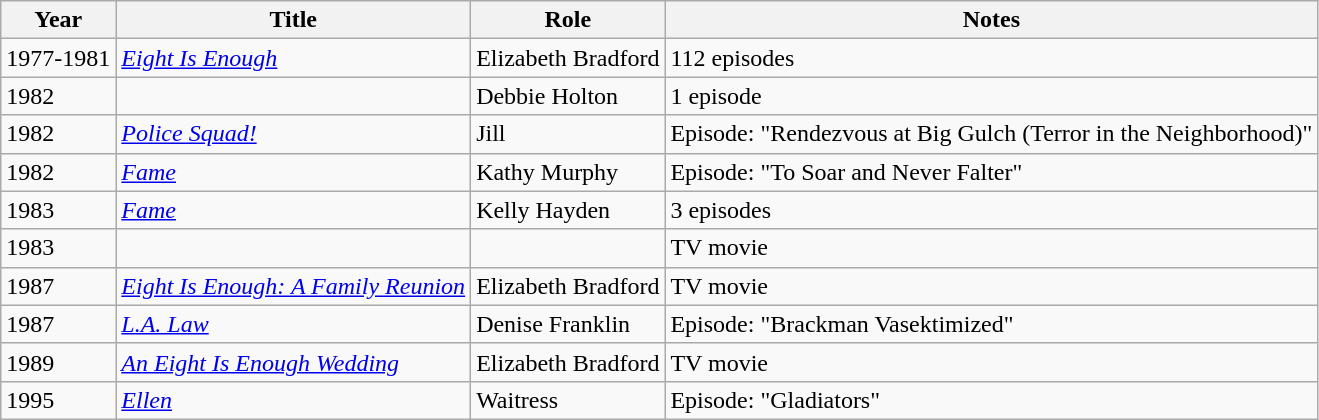<table class="wikitable sortable">
<tr>
<th>Year</th>
<th>Title</th>
<th>Role</th>
<th class="unsortable">Notes</th>
</tr>
<tr>
<td>1977-1981</td>
<td><em><a href='#'>Eight Is Enough</a></em></td>
<td>Elizabeth Bradford</td>
<td>112 episodes</td>
</tr>
<tr>
<td>1982</td>
<td><em></em></td>
<td>Debbie Holton</td>
<td>1 episode</td>
</tr>
<tr>
<td>1982</td>
<td><em><a href='#'>Police Squad!</a></em></td>
<td>Jill</td>
<td>Episode: "Rendezvous at Big Gulch (Terror in the Neighborhood)"</td>
</tr>
<tr>
<td>1982</td>
<td><em><a href='#'>Fame</a></em></td>
<td>Kathy Murphy</td>
<td>Episode: "To Soar and Never Falter"</td>
</tr>
<tr>
<td>1983</td>
<td><em><a href='#'>Fame</a></em></td>
<td>Kelly Hayden</td>
<td>3 episodes</td>
</tr>
<tr>
<td>1983</td>
<td><em></em></td>
<td></td>
<td>TV movie</td>
</tr>
<tr>
<td>1987</td>
<td><em><a href='#'>Eight Is Enough: A Family Reunion</a></em></td>
<td>Elizabeth Bradford</td>
<td>TV movie</td>
</tr>
<tr>
<td>1987</td>
<td><em><a href='#'>L.A. Law</a></em></td>
<td>Denise Franklin</td>
<td>Episode: "Brackman Vasektimized"</td>
</tr>
<tr>
<td>1989</td>
<td><em><a href='#'>An Eight Is Enough Wedding</a></em></td>
<td>Elizabeth Bradford</td>
<td>TV movie</td>
</tr>
<tr>
<td>1995</td>
<td><em><a href='#'>Ellen</a></em></td>
<td>Waitress</td>
<td>Episode: "Gladiators"</td>
</tr>
</table>
